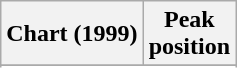<table class="wikitable sortable plainrowheaders" style="text-align:center">
<tr>
<th scope="col">Chart (1999)</th>
<th scope="col">Peak<br>position</th>
</tr>
<tr>
</tr>
<tr>
</tr>
<tr>
</tr>
</table>
